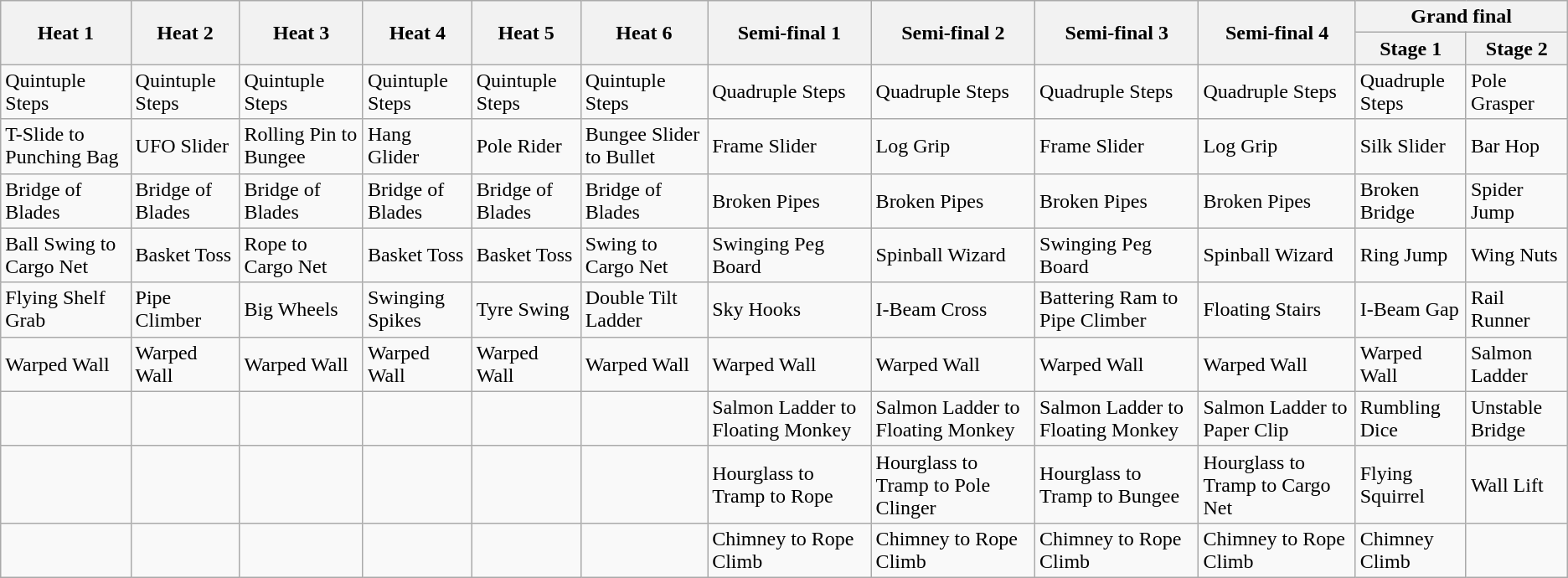<table class="wikitable">
<tr>
<th rowspan=2>Heat 1</th>
<th rowspan=2>Heat 2</th>
<th rowspan=2>Heat 3</th>
<th rowspan=2>Heat 4</th>
<th rowspan=2>Heat 5</th>
<th rowspan=2>Heat 6</th>
<th rowspan=2>Semi-final 1</th>
<th rowspan=2>Semi-final 2</th>
<th rowspan=2>Semi-final 3</th>
<th rowspan=2>Semi-final 4</th>
<th Colspan=2>Grand final</th>
</tr>
<tr>
<th>Stage 1</th>
<th>Stage 2</th>
</tr>
<tr>
<td>Quintuple Steps</td>
<td>Quintuple Steps</td>
<td>Quintuple Steps</td>
<td>Quintuple Steps</td>
<td>Quintuple Steps</td>
<td>Quintuple Steps</td>
<td>Quadruple Steps</td>
<td>Quadruple Steps</td>
<td>Quadruple Steps</td>
<td>Quadruple Steps</td>
<td>Quadruple Steps</td>
<td>Pole Grasper</td>
</tr>
<tr>
<td>T-Slide to Punching Bag</td>
<td>UFO Slider</td>
<td>Rolling Pin to Bungee</td>
<td>Hang Glider</td>
<td>Pole Rider</td>
<td>Bungee Slider to Bullet</td>
<td>Frame Slider</td>
<td>Log Grip</td>
<td>Frame Slider</td>
<td>Log Grip</td>
<td>Silk Slider</td>
<td>Bar Hop</td>
</tr>
<tr>
<td>Bridge of Blades</td>
<td>Bridge of Blades</td>
<td>Bridge of Blades</td>
<td>Bridge of Blades</td>
<td>Bridge of Blades</td>
<td>Bridge of Blades</td>
<td>Broken Pipes</td>
<td>Broken Pipes</td>
<td>Broken Pipes</td>
<td>Broken Pipes</td>
<td>Broken Bridge</td>
<td>Spider Jump</td>
</tr>
<tr>
<td>Ball Swing to Cargo Net</td>
<td>Basket Toss</td>
<td>Rope to Cargo Net</td>
<td>Basket Toss</td>
<td>Basket Toss</td>
<td>Swing to Cargo Net</td>
<td>Swinging Peg Board</td>
<td>Spinball Wizard</td>
<td>Swinging Peg Board</td>
<td>Spinball Wizard</td>
<td>Ring Jump</td>
<td>Wing Nuts</td>
</tr>
<tr>
<td>Flying Shelf Grab</td>
<td>Pipe Climber</td>
<td>Big Wheels</td>
<td>Swinging Spikes</td>
<td>Tyre Swing</td>
<td>Double Tilt Ladder</td>
<td>Sky Hooks</td>
<td>I-Beam Cross</td>
<td>Battering Ram to Pipe Climber</td>
<td>Floating Stairs</td>
<td>I-Beam Gap</td>
<td>Rail Runner</td>
</tr>
<tr>
<td>Warped Wall</td>
<td>Warped Wall</td>
<td>Warped Wall</td>
<td>Warped Wall</td>
<td>Warped Wall</td>
<td>Warped Wall</td>
<td>Warped Wall</td>
<td>Warped Wall</td>
<td>Warped Wall</td>
<td>Warped Wall</td>
<td>Warped Wall</td>
<td>Salmon Ladder</td>
</tr>
<tr>
<td></td>
<td></td>
<td></td>
<td></td>
<td></td>
<td></td>
<td>Salmon Ladder to Floating Monkey</td>
<td>Salmon Ladder to Floating Monkey</td>
<td>Salmon Ladder to Floating Monkey</td>
<td>Salmon Ladder to Paper Clip</td>
<td>Rumbling Dice</td>
<td>Unstable Bridge</td>
</tr>
<tr>
<td></td>
<td></td>
<td></td>
<td></td>
<td></td>
<td></td>
<td>Hourglass to Tramp to Rope</td>
<td>Hourglass to Tramp to Pole Clinger</td>
<td>Hourglass to Tramp to Bungee</td>
<td>Hourglass to Tramp to Cargo Net</td>
<td>Flying Squirrel</td>
<td>Wall Lift</td>
</tr>
<tr>
<td></td>
<td></td>
<td></td>
<td></td>
<td></td>
<td></td>
<td>Chimney to Rope Climb</td>
<td>Chimney to Rope Climb</td>
<td>Chimney to Rope Climb</td>
<td>Chimney to Rope Climb</td>
<td>Chimney Climb</td>
</tr>
</table>
